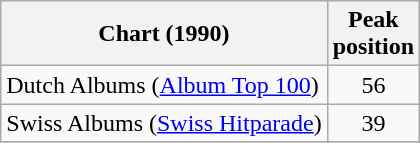<table class="wikitable sortable plainrowheaders">
<tr>
<th>Chart (1990)</th>
<th>Peak<br>position</th>
</tr>
<tr>
<td>Dutch Albums (<a href='#'>Album Top 100</a>)</td>
<td align=center>56</td>
</tr>
<tr>
<td>Swiss Albums (<a href='#'>Swiss Hitparade</a>)</td>
<td align=center>39</td>
</tr>
<tr>
</tr>
</table>
